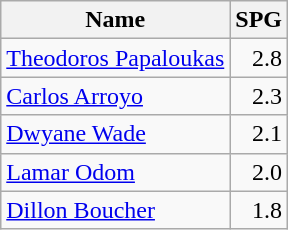<table class=wikitable>
<tr>
<th>Name</th>
<th>SPG</th>
</tr>
<tr>
<td> <a href='#'>Theodoros Papaloukas</a></td>
<td align=right>2.8</td>
</tr>
<tr>
<td> <a href='#'>Carlos Arroyo</a></td>
<td align=right>2.3</td>
</tr>
<tr>
<td> <a href='#'>Dwyane Wade</a></td>
<td align=right>2.1</td>
</tr>
<tr>
<td> <a href='#'>Lamar Odom</a></td>
<td align=right>2.0</td>
</tr>
<tr>
<td> <a href='#'>Dillon Boucher</a></td>
<td align=right>1.8</td>
</tr>
</table>
